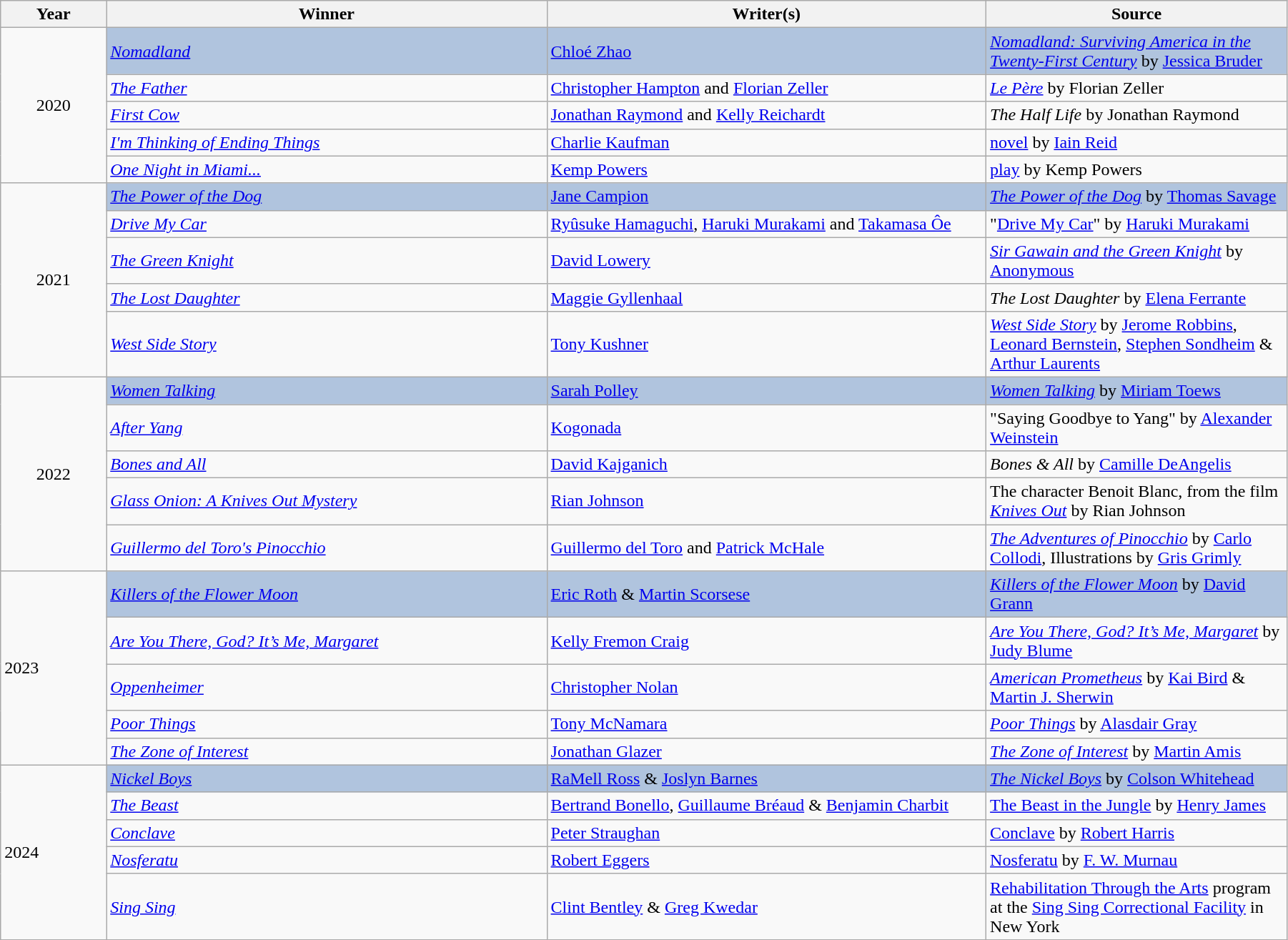<table class="wikitable" width="95%" cellpadding="5">
<tr>
<th width="100"><strong>Year</strong></th>
<th width="450"><strong>Winner</strong></th>
<th width="450"><strong>Writer(s)</strong></th>
<th width="300"><strong>Source</strong></th>
</tr>
<tr>
<td rowspan="5" style="text-align:center;">2020</td>
<td style="background:#B0C4DE;"><em><a href='#'>Nomadland</a></em></td>
<td style="background:#B0C4DE;"><a href='#'>Chloé Zhao</a></td>
<td style="background:#B0C4DE;"><em><a href='#'>Nomadland: Surviving America in the Twenty-First Century</a></em> by <a href='#'>Jessica Bruder</a></td>
</tr>
<tr>
<td><em><a href='#'>The Father</a></em></td>
<td><a href='#'>Christopher Hampton</a> and <a href='#'>Florian Zeller</a></td>
<td><em><a href='#'>Le Père</a></em> by Florian Zeller</td>
</tr>
<tr>
<td><em><a href='#'>First Cow</a></em></td>
<td><a href='#'>Jonathan Raymond</a> and <a href='#'>Kelly Reichardt</a></td>
<td><em>The Half Life</em> by Jonathan Raymond</td>
</tr>
<tr>
<td><em><a href='#'>I'm Thinking of Ending Things</a></em></td>
<td><a href='#'>Charlie Kaufman</a></td>
<td><a href='#'>novel</a> by <a href='#'>Iain Reid</a></td>
</tr>
<tr>
<td><em><a href='#'>One Night in Miami...</a></em></td>
<td><a href='#'>Kemp Powers</a></td>
<td><a href='#'>play</a> by Kemp Powers</td>
</tr>
<tr>
<td rowspan="5" style="text-align:center;">2021</td>
<td style="background:#B0C4DE;"><a href='#'><em>The Power of the Dog</em></a></td>
<td style="background:#B0C4DE;"><a href='#'>Jane Campion</a></td>
<td style="background:#B0C4DE;"><em><a href='#'>The Power of the Dog</a></em> by <a href='#'>Thomas Savage</a></td>
</tr>
<tr>
<td><em><a href='#'>Drive My Car</a></em></td>
<td><a href='#'>Ryûsuke Hamaguchi</a>, <a href='#'>Haruki Murakami</a> and <a href='#'>Takamasa Ôe</a></td>
<td>"<a href='#'>Drive My Car</a>" by <a href='#'>Haruki Murakami</a></td>
</tr>
<tr>
<td><em><a href='#'>The Green Knight</a></em></td>
<td><a href='#'>David Lowery</a></td>
<td><em><a href='#'>Sir Gawain and the Green Knight</a></em> by <a href='#'>Anonymous</a></td>
</tr>
<tr>
<td><em><a href='#'>The Lost Daughter</a></em></td>
<td><a href='#'>Maggie Gyllenhaal</a></td>
<td><em>The Lost Daughter</em> by <a href='#'>Elena Ferrante</a></td>
</tr>
<tr>
<td><em><a href='#'>West Side Story</a></em></td>
<td><a href='#'>Tony Kushner</a></td>
<td><em><a href='#'>West Side Story</a></em> by <a href='#'>Jerome Robbins</a>, <a href='#'>Leonard Bernstein</a>, <a href='#'>Stephen Sondheim</a> & <a href='#'>Arthur Laurents</a></td>
</tr>
<tr>
<td rowspan="5" style="text-align:center;">2022</td>
<td style="background:#B0C4DE;"><em><a href='#'>Women Talking</a></em></td>
<td style="background:#B0C4DE;"><a href='#'>Sarah Polley</a></td>
<td style="background:#B0C4DE;"><em><a href='#'>Women Talking</a></em> by <a href='#'>Miriam Toews</a></td>
</tr>
<tr>
<td><em><a href='#'>After Yang</a></em></td>
<td><a href='#'>Kogonada</a></td>
<td>"Saying Goodbye to Yang" by <a href='#'>Alexander Weinstein</a></td>
</tr>
<tr>
<td><em><a href='#'>Bones and All</a></em></td>
<td><a href='#'>David Kajganich</a></td>
<td><em>Bones & All</em> by <a href='#'>Camille DeAngelis</a></td>
</tr>
<tr>
<td><em><a href='#'>Glass Onion: A Knives Out Mystery</a></em></td>
<td><a href='#'>Rian Johnson</a></td>
<td>The character Benoit Blanc, from the film <em><a href='#'>Knives Out</a></em> by Rian Johnson</td>
</tr>
<tr>
<td><em><a href='#'>Guillermo del Toro's Pinocchio</a></em></td>
<td><a href='#'>Guillermo del Toro</a> and <a href='#'>Patrick McHale</a></td>
<td><em><a href='#'>The Adventures of Pinocchio</a></em> by <a href='#'>Carlo Collodi</a>, Illustrations by <a href='#'>Gris Grimly</a></td>
</tr>
<tr>
<td rowspan="5">2023</td>
<td style="background:#B0C4DE;"><em><a href='#'>Killers of the Flower Moon</a></em></td>
<td style="background:#B0C4DE;"><a href='#'>Eric Roth</a> & <a href='#'>Martin Scorsese</a></td>
<td style="background:#B0C4DE;"><em><a href='#'>Killers of the Flower Moon</a></em> by <a href='#'>David Grann</a></td>
</tr>
<tr>
<td><em><a href='#'>Are You There, God? It’s Me, Margaret</a></em></td>
<td><a href='#'>Kelly Fremon Craig</a></td>
<td><em><a href='#'>Are You There, God? It’s Me, Margaret</a></em> by <a href='#'>Judy Blume</a></td>
</tr>
<tr>
<td><em><a href='#'>Oppenheimer</a></em></td>
<td><a href='#'>Christopher Nolan</a></td>
<td><em><a href='#'>American Prometheus</a></em> by <a href='#'>Kai Bird</a> & <a href='#'>Martin J. Sherwin</a></td>
</tr>
<tr>
<td><a href='#'><em>Poor Things</em></a></td>
<td><a href='#'>Tony McNamara</a></td>
<td><em><a href='#'>Poor Things</a></em> by <a href='#'>Alasdair Gray</a></td>
</tr>
<tr>
<td><em><a href='#'>The Zone of Interest</a></em></td>
<td><a href='#'>Jonathan Glazer</a></td>
<td><a href='#'><em>The Zone of Interest</em></a> by <a href='#'>Martin Amis</a></td>
</tr>
<tr>
<td rowspan="5">2024</td>
<td style="background:#B0C4DE;"><em><a href='#'>Nickel Boys</a></em></td>
<td style="background:#B0C4DE;"><a href='#'>RaMell Ross</a> & <a href='#'>Joslyn Barnes</a></td>
<td style="background:#B0C4DE;"><em><a href='#'>The Nickel Boys</a></em> by <a href='#'>Colson Whitehead</a></td>
</tr>
<tr>
<td><em><a href='#'>The Beast</a></em></td>
<td><a href='#'>Bertrand Bonello</a>, <a href='#'>Guillaume Bréaud</a> & <a href='#'>Benjamin Charbit</a></td>
<td><a href='#'>The Beast in the Jungle</a> by <a href='#'>Henry James</a></td>
</tr>
<tr>
<td><em><a href='#'>Conclave</a></em></td>
<td><a href='#'>Peter Straughan</a></td>
<td><a href='#'>Conclave</a> by <a href='#'>Robert Harris</a></td>
</tr>
<tr>
<td><em><a href='#'>Nosferatu</a></em></td>
<td><a href='#'>Robert Eggers</a></td>
<td><a href='#'>Nosferatu</a> by <a href='#'>F. W. Murnau</a></td>
</tr>
<tr>
<td><em><a href='#'>Sing Sing</a></em></td>
<td><a href='#'>Clint Bentley</a> & <a href='#'>Greg Kwedar</a></td>
<td><a href='#'>Rehabilitation Through the Arts</a> program at the <a href='#'>Sing Sing Correctional Facility</a> in New York</td>
</tr>
</table>
